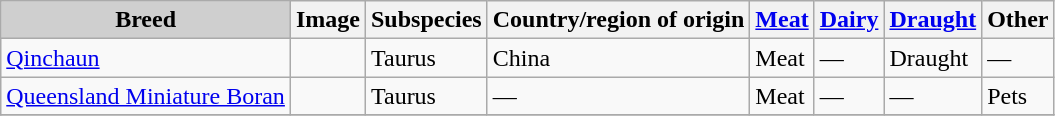<table class="wikitable sortable">
<tr>
<th style="background-color:#cfcfcf;">Breed</th>
<th>Image</th>
<th>Subspecies</th>
<th>Country/region of origin</th>
<th><a href='#'>Meat</a></th>
<th><a href='#'>Dairy</a></th>
<th><a href='#'>Draught</a></th>
<th>Other</th>
</tr>
<tr>
<td><a href='#'>Qinchaun</a></td>
<td></td>
<td>Taurus</td>
<td>China</td>
<td>Meat</td>
<td>—</td>
<td>Draught</td>
<td>—</td>
</tr>
<tr>
<td><a href='#'>Queensland Miniature Boran</a></td>
<td></td>
<td>Taurus</td>
<td>—</td>
<td>Meat</td>
<td>—</td>
<td>—</td>
<td>Pets</td>
</tr>
<tr class="sortbottom">
</tr>
</table>
